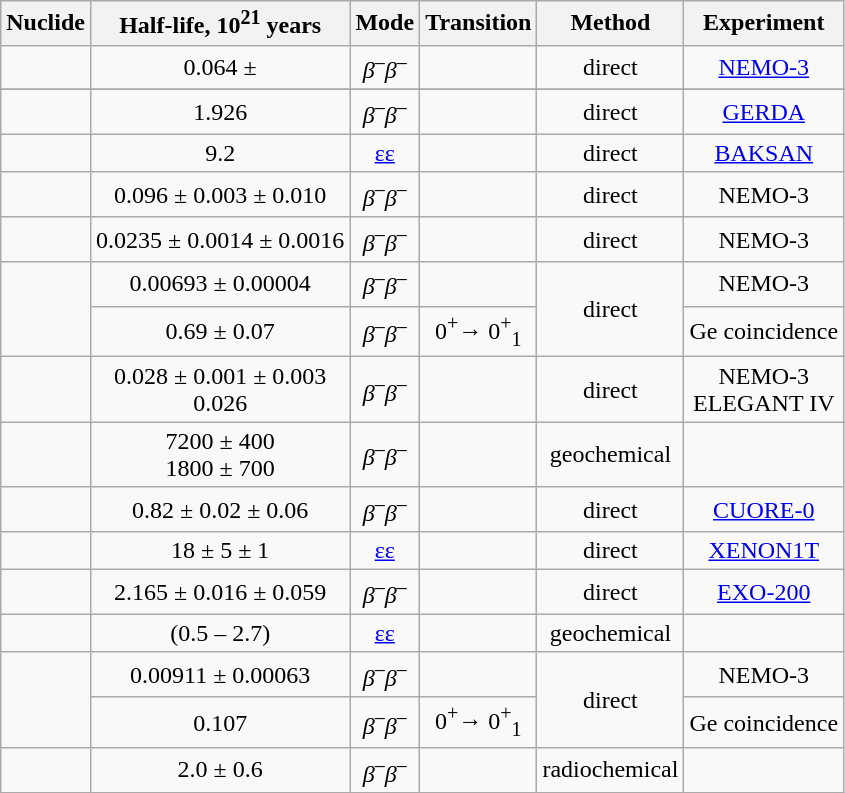<table class="wikitable" style="text-align:center;">
<tr>
<th>Nuclide</th>
<th>Half-life, 10<sup>21</sup> years</th>
<th>Mode</th>
<th>Transition</th>
<th>Method</th>
<th>Experiment</th>
</tr>
<tr>
<td></td>
<td>0.064 ± </td>
<td><em>β<sup>–</sup>β<sup>–</sup></em></td>
<td></td>
<td>direct</td>
<td><a href='#'>NEMO-3</a></td>
</tr>
<tr>
</tr>
<tr>
<td></td>
<td>1.926</td>
<td><em>β<sup>–</sup>β<sup>–</sup></em></td>
<td></td>
<td>direct</td>
<td><a href='#'>GERDA</a></td>
</tr>
<tr>
<td></td>
<td>9.2</td>
<td><a href='#'>εε</a></td>
<td></td>
<td>direct</td>
<td><a href='#'>BAKSAN</a></td>
</tr>
<tr>
<td></td>
<td>0.096 ± 0.003 ± 0.010</td>
<td><em>β<sup>–</sup>β<sup>–</sup></em></td>
<td></td>
<td>direct</td>
<td>NEMO-3</td>
</tr>
<tr>
<td></td>
<td>0.0235 ± 0.0014 ± 0.0016</td>
<td><em>β<sup>–</sup>β<sup>–</sup></em></td>
<td></td>
<td>direct</td>
<td>NEMO-3</td>
</tr>
<tr>
<td rowspan=2></td>
<td>0.00693 ± 0.00004</td>
<td><em>β<sup>–</sup>β<sup>–</sup></em></td>
<td></td>
<td rowspan=2>direct</td>
<td>NEMO-3</td>
</tr>
<tr>
<td>0.69 ± 0.07</td>
<td><em>β<sup>–</sup>β<sup>–</sup></em></td>
<td>0<sup>+</sup>→ 0<sup>+</sup><sub>1</sub></td>
<td>Ge coincidence</td>
</tr>
<tr>
<td></td>
<td>0.028 ± 0.001 ± 0.003 <br> 0.026</td>
<td><em>β<sup>–</sup>β<sup>–</sup></em></td>
<td></td>
<td>direct</td>
<td>NEMO-3<br> ELEGANT IV</td>
</tr>
<tr>
<td></td>
<td>7200 ± 400 <br>1800 ± 700</td>
<td><em>β<sup>–</sup>β<sup>–</sup></em></td>
<td></td>
<td>geochemical</td>
<td></td>
</tr>
<tr>
<td></td>
<td>0.82 ± 0.02 ± 0.06</td>
<td><em>β<sup>–</sup>β<sup>–</sup></em></td>
<td></td>
<td>direct</td>
<td><a href='#'>CUORE-0</a></td>
</tr>
<tr>
<td></td>
<td>18 ± 5 ± 1</td>
<td><a href='#'>εε</a></td>
<td></td>
<td>direct</td>
<td><a href='#'>XENON1T</a></td>
</tr>
<tr>
<td></td>
<td>2.165 ± 0.016 ± 0.059</td>
<td><em>β<sup>–</sup>β<sup>–</sup></em></td>
<td></td>
<td>direct</td>
<td><a href='#'>EXO-200</a></td>
</tr>
<tr>
<td></td>
<td>(0.5 – 2.7)</td>
<td><a href='#'>εε</a></td>
<td></td>
<td>geochemical</td>
<td></td>
</tr>
<tr>
<td rowspan=2></td>
<td>0.00911 ± 0.00063</td>
<td><em>β<sup>–</sup>β<sup>–</sup></em></td>
<td></td>
<td rowspan=2>direct</td>
<td>NEMO-3</td>
</tr>
<tr>
<td>0.107</td>
<td><em>β<sup>–</sup>β<sup>–</sup></em></td>
<td>0<sup>+</sup>→ 0<sup>+</sup><sub>1</sub></td>
<td>Ge coincidence</td>
</tr>
<tr>
<td></td>
<td>2.0 ± 0.6</td>
<td><em>β<sup>–</sup>β<sup>–</sup></em></td>
<td></td>
<td>radiochemical</td>
<td></td>
</tr>
</table>
